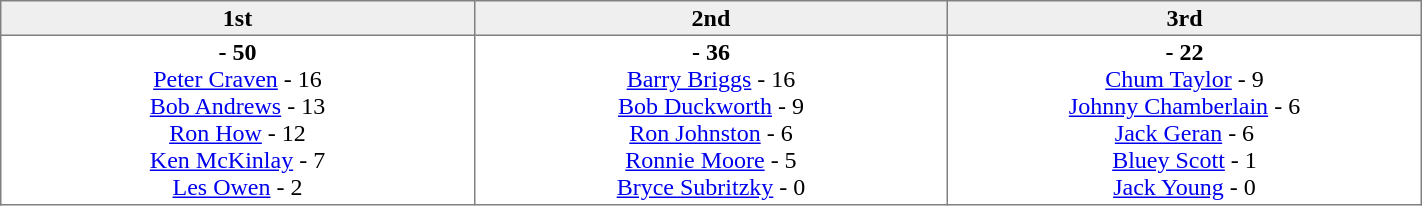<table border=1 cellpadding=2 cellspacing=0 width=75% style="border-collapse:collapse">
<tr align=center style="background:#efefef;">
<th width=20% >1st</th>
<th width=20% >2nd</th>
<th width=20% >3rd</th>
</tr>
<tr align=center>
<td valign=top ><strong> - 50</strong><br><a href='#'>Peter Craven</a> - 16<br><a href='#'>Bob Andrews</a> - 13<br><a href='#'>Ron How</a> - 12<br><a href='#'>Ken McKinlay</a> - 7<br><a href='#'>Les Owen</a> - 2</td>
<td valign=top ><strong> - 36</strong><br><a href='#'>Barry Briggs</a> - 16<br><a href='#'>Bob Duckworth</a> - 9<br><a href='#'>Ron Johnston</a> - 6<br><a href='#'>Ronnie Moore</a> - 5<br><a href='#'>Bryce Subritzky</a> - 0</td>
<td valign=top ><strong> - 22</strong><br><a href='#'>Chum Taylor</a> - 9<br><a href='#'>Johnny Chamberlain</a> - 6<br><a href='#'>Jack Geran</a> - 6<br><a href='#'>Bluey Scott</a> - 1<br><a href='#'>Jack Young</a> - 0</td>
</tr>
</table>
